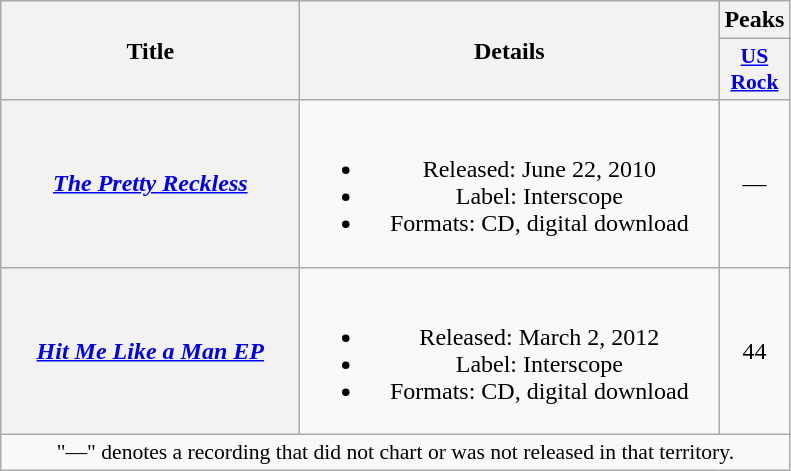<table class="wikitable plainrowheaders" style="text-align:center">
<tr>
<th scope="col" rowspan="2" style="width:12em;">Title</th>
<th scope="col" rowspan="2" style="width:17em;">Details</th>
<th scope="col">Peaks</th>
</tr>
<tr>
<th scope="col" style="width:2.5em;font-size:90%;"><a href='#'>US<br>Rock</a><br></th>
</tr>
<tr>
<th scope="row"><em><a href='#'>The Pretty Reckless</a></em></th>
<td><br><ul><li>Released: June 22, 2010</li><li>Label: Interscope</li><li>Formats: CD, digital download</li></ul></td>
<td>—</td>
</tr>
<tr>
<th scope="row"><em><a href='#'>Hit Me Like a Man EP</a></em></th>
<td><br><ul><li>Released: March 2, 2012</li><li>Label: Interscope</li><li>Formats: CD, digital download</li></ul></td>
<td>44</td>
</tr>
<tr>
<td colspan="3" style="font-size:90%">"—" denotes a recording that did not chart or was not released in that territory.</td>
</tr>
</table>
